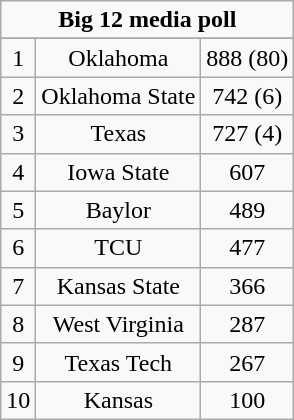<table class="wikitable" style="display: inline-table;">
<tr>
<td align="center" Colspan="3"><strong>Big 12 media poll</strong></td>
</tr>
<tr align="center">
</tr>
<tr align="center">
<td>1</td>
<td>Oklahoma</td>
<td>888 (80)</td>
</tr>
<tr align="center">
<td>2</td>
<td>Oklahoma State</td>
<td>742 (6)</td>
</tr>
<tr align="center">
<td>3</td>
<td>Texas</td>
<td>727 (4)</td>
</tr>
<tr align="center">
<td>4</td>
<td>Iowa State</td>
<td>607</td>
</tr>
<tr align="center">
<td>5</td>
<td>Baylor</td>
<td>489</td>
</tr>
<tr align="center">
<td>6</td>
<td>TCU</td>
<td>477</td>
</tr>
<tr align="center">
<td>7</td>
<td>Kansas State</td>
<td>366</td>
</tr>
<tr align="center">
<td>8</td>
<td>West Virginia</td>
<td>287</td>
</tr>
<tr align="center">
<td>9</td>
<td>Texas Tech</td>
<td>267</td>
</tr>
<tr align="center">
<td>10</td>
<td>Kansas</td>
<td>100</td>
</tr>
</table>
